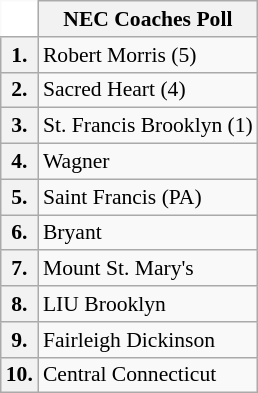<table class="wikitable" style="white-space:nowrap; font-size:90%;">
<tr>
<td ! colspan=1 style="background:white; border-top-style:hidden; border-left-style:hidden;"></td>
<th>NEC Coaches Poll</th>
</tr>
<tr>
<th>1.</th>
<td>Robert Morris (5)</td>
</tr>
<tr>
<th>2.</th>
<td>Sacred Heart (4)</td>
</tr>
<tr>
<th>3.</th>
<td>St. Francis Brooklyn (1)</td>
</tr>
<tr>
<th>4.</th>
<td>Wagner</td>
</tr>
<tr>
<th>5.</th>
<td>Saint Francis (PA)</td>
</tr>
<tr>
<th>6.</th>
<td>Bryant</td>
</tr>
<tr>
<th>7.</th>
<td>Mount St. Mary's</td>
</tr>
<tr>
<th>8.</th>
<td>LIU Brooklyn</td>
</tr>
<tr>
<th>9.</th>
<td>Fairleigh Dickinson</td>
</tr>
<tr>
<th>10.</th>
<td>Central Connecticut</td>
</tr>
</table>
